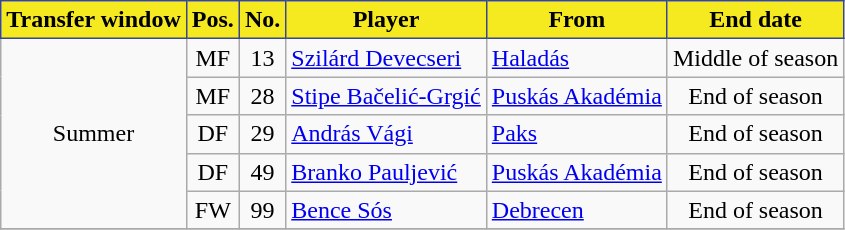<table class="wikitable plainrowheaders sortable">
<tr>
<th style="background-color:#F5EA1F;color:black;border:1px solid #38478A">Transfer window</th>
<th style="background-color:#F5EA1F;color:black;border:1px solid #38478A">Pos.</th>
<th style="background-color:#F5EA1F;color:black;border:1px solid #38478A">No.</th>
<th style="background-color:#F5EA1F;color:black;border:1px solid #38478A">Player</th>
<th style="background-color:#F5EA1F;color:black;border:1px solid #38478A">From</th>
<th style="background-color:#F5EA1F;color:black;border:1px solid #38478A">End date</th>
</tr>
<tr>
<td rowspan="5" style="text-align:center;">Summer</td>
<td style=text-align:center;>MF</td>
<td style=text-align:center;>13</td>
<td style=text-align:left;> <a href='#'>Szilárd Devecseri</a></td>
<td style=text-align:left;><a href='#'>Haladás</a></td>
<td style=text-align:center;>Middle of season</td>
</tr>
<tr>
<td style=text-align:center;>MF</td>
<td style=text-align:center;>28</td>
<td style=text-align:left;> <a href='#'>Stipe Bačelić-Grgić</a></td>
<td style=text-align:left;><a href='#'>Puskás Akadémia</a></td>
<td style=text-align:center;>End of season</td>
</tr>
<tr>
<td style=text-align:center;>DF</td>
<td style=text-align:center;>29</td>
<td style=text-align:left;> <a href='#'>András Vági</a></td>
<td style=text-align:left;><a href='#'>Paks</a></td>
<td style=text-align:center;>End of season</td>
</tr>
<tr>
<td style=text-align:center;>DF</td>
<td style=text-align:center;>49</td>
<td style=text-align:left;> <a href='#'>Branko Pauljević</a></td>
<td style=text-align:left;><a href='#'>Puskás Akadémia</a></td>
<td style=text-align:center;>End of season</td>
</tr>
<tr>
<td style=text-align:center;>FW</td>
<td style=text-align:center;>99</td>
<td style=text-align:left;> <a href='#'>Bence Sós</a></td>
<td style=text-align:left;><a href='#'>Debrecen</a></td>
<td style=text-align:center;>End of season</td>
</tr>
<tr>
</tr>
</table>
